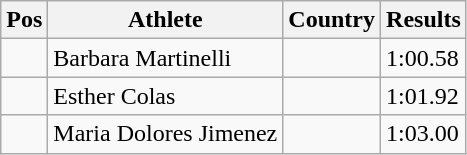<table class="wikitable">
<tr>
<th>Pos</th>
<th>Athlete</th>
<th>Country</th>
<th>Results</th>
</tr>
<tr>
<td align="center"></td>
<td>Barbara Martinelli</td>
<td></td>
<td>1:00.58</td>
</tr>
<tr>
<td align="center"></td>
<td>Esther Colas</td>
<td></td>
<td>1:01.92</td>
</tr>
<tr>
<td align="center"></td>
<td>Maria Dolores Jimenez</td>
<td></td>
<td>1:03.00</td>
</tr>
</table>
